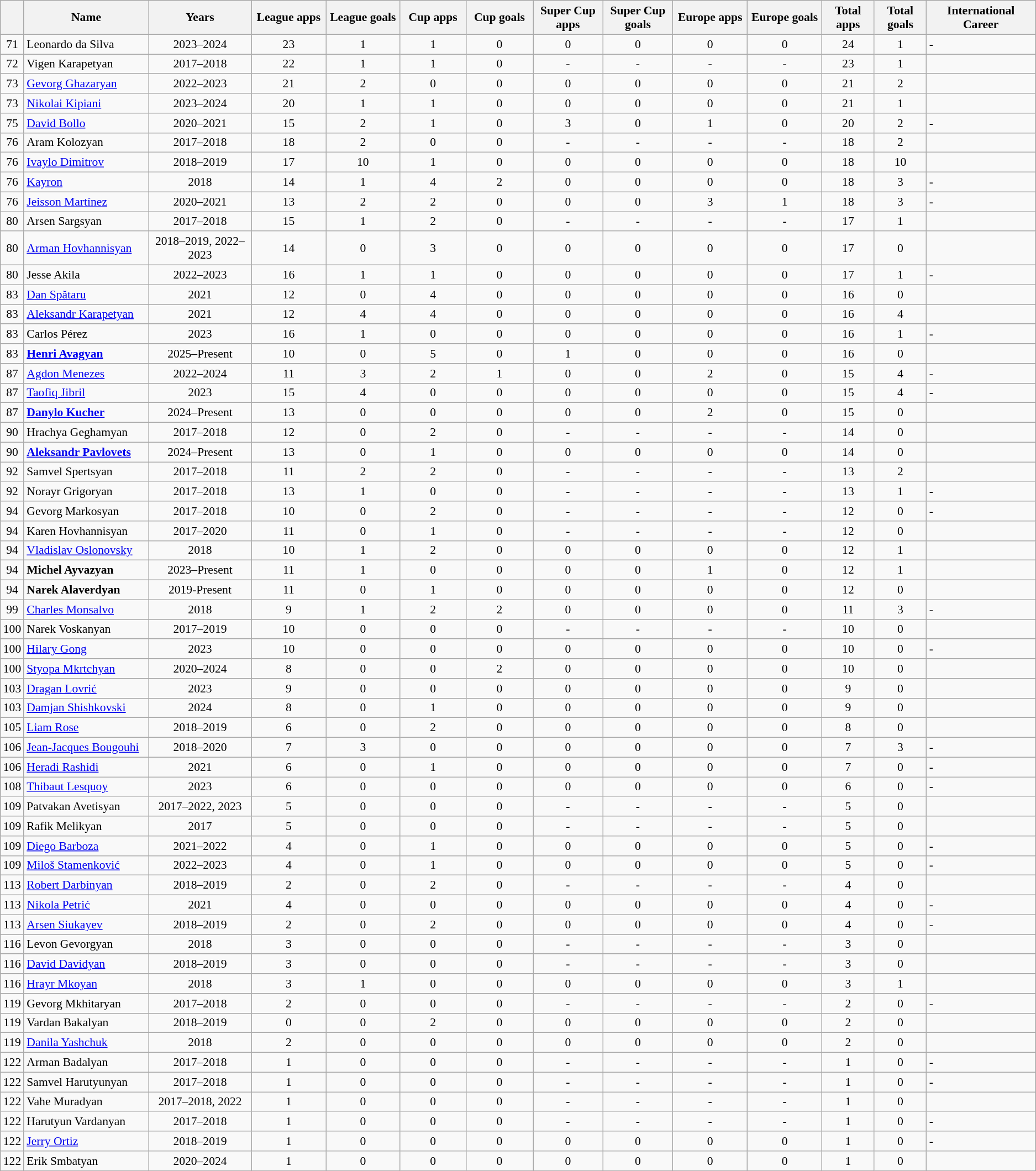<table class="wikitable sortable"  style="text-align:center; font-size:90%; ">
<tr>
<th width=20px></th>
<th width=250px>Name</th>
<th width=250px>Years</th>
<th width=150px>League apps</th>
<th width=150px>League goals</th>
<th width=150px>Cup apps</th>
<th width=150px>Cup goals</th>
<th width=150px>Super Cup apps</th>
<th width=150px>Super Cup goals</th>
<th width=150px>Europe apps</th>
<th width=150px>Europe goals</th>
<th width=100px>Total apps</th>
<th width=100px>Total goals</th>
<th width=200px>International Career</th>
</tr>
<tr>
<td>71</td>
<td align="left"> Leonardo da Silva</td>
<td>2023–2024</td>
<td>23</td>
<td>1</td>
<td>1</td>
<td>0</td>
<td>0</td>
<td>0</td>
<td>0</td>
<td>0</td>
<td>24</td>
<td>1</td>
<td align=left>-</td>
</tr>
<tr>
<td>72</td>
<td align="left"> Vigen Karapetyan</td>
<td>2017–2018</td>
<td>22</td>
<td>1</td>
<td>1</td>
<td>0</td>
<td>-</td>
<td>-</td>
<td>-</td>
<td>-</td>
<td>23</td>
<td>1</td>
<td align=left></td>
</tr>
<tr>
<td>73</td>
<td align="left"> <a href='#'>Gevorg Ghazaryan</a></td>
<td>2022–2023</td>
<td>21</td>
<td>2</td>
<td>0</td>
<td>0</td>
<td>0</td>
<td>0</td>
<td>0</td>
<td>0</td>
<td>21</td>
<td>2</td>
<td align=left></td>
</tr>
<tr>
<td>73</td>
<td align="left"> <a href='#'>Nikolai Kipiani</a></td>
<td>2023–2024</td>
<td>20</td>
<td>1</td>
<td>1</td>
<td>0</td>
<td>0</td>
<td>0</td>
<td>0</td>
<td>0</td>
<td>21</td>
<td>1</td>
<td align=left></td>
</tr>
<tr>
<td>75</td>
<td align="left"> <a href='#'>David Bollo</a></td>
<td>2020–2021</td>
<td>15</td>
<td>2</td>
<td>1</td>
<td>0</td>
<td>3</td>
<td>0</td>
<td>1</td>
<td>0</td>
<td>20</td>
<td>2</td>
<td align=left>-</td>
</tr>
<tr>
<td>76</td>
<td align="left"> Aram Kolozyan</td>
<td>2017–2018</td>
<td>18</td>
<td>2</td>
<td>0</td>
<td>0</td>
<td>-</td>
<td>-</td>
<td>-</td>
<td>-</td>
<td>18</td>
<td>2</td>
<td align=left></td>
</tr>
<tr>
<td>76</td>
<td align="left"> <a href='#'>Ivaylo Dimitrov</a></td>
<td>2018–2019</td>
<td>17</td>
<td>10</td>
<td>1</td>
<td>0</td>
<td>0</td>
<td>0</td>
<td>0</td>
<td>0</td>
<td>18</td>
<td>10</td>
<td align=left></td>
</tr>
<tr>
<td>76</td>
<td align="left"> <a href='#'>Kayron</a></td>
<td>2018</td>
<td>14</td>
<td>1</td>
<td>4</td>
<td>2</td>
<td>0</td>
<td>0</td>
<td>0</td>
<td>0</td>
<td>18</td>
<td>3</td>
<td align=left>-</td>
</tr>
<tr>
<td>76</td>
<td align="left"> <a href='#'>Jeisson Martínez</a></td>
<td>2020–2021</td>
<td>13</td>
<td>2</td>
<td>2</td>
<td>0</td>
<td>0</td>
<td>0</td>
<td>3</td>
<td>1</td>
<td>18</td>
<td>3</td>
<td align=left>-</td>
</tr>
<tr>
<td>80</td>
<td align="left"> Arsen Sargsyan</td>
<td>2017–2018</td>
<td>15</td>
<td>1</td>
<td>2</td>
<td>0</td>
<td>-</td>
<td>-</td>
<td>-</td>
<td>-</td>
<td>17</td>
<td>1</td>
<td align=left></td>
</tr>
<tr>
<td>80</td>
<td align="left"> <a href='#'>Arman Hovhannisyan</a></td>
<td>2018–2019, 2022–2023</td>
<td>14</td>
<td>0</td>
<td>3</td>
<td>0</td>
<td>0</td>
<td>0</td>
<td>0</td>
<td>0</td>
<td>17</td>
<td>0</td>
<td align=left></td>
</tr>
<tr>
<td>80</td>
<td align="left"> Jesse Akila</td>
<td>2022–2023</td>
<td>16</td>
<td>1</td>
<td>1</td>
<td>0</td>
<td>0</td>
<td>0</td>
<td>0</td>
<td>0</td>
<td>17</td>
<td>1</td>
<td align=left>-</td>
</tr>
<tr>
<td>83</td>
<td align="left"> <a href='#'>Dan Spătaru</a></td>
<td>2021</td>
<td>12</td>
<td>0</td>
<td>4</td>
<td>0</td>
<td>0</td>
<td>0</td>
<td>0</td>
<td>0</td>
<td>16</td>
<td>0</td>
<td align=left></td>
</tr>
<tr>
<td>83</td>
<td align="left"> <a href='#'>Aleksandr Karapetyan</a></td>
<td>2021</td>
<td>12</td>
<td>4</td>
<td>4</td>
<td>0</td>
<td>0</td>
<td>0</td>
<td>0</td>
<td>0</td>
<td>16</td>
<td>4</td>
<td align=left></td>
</tr>
<tr>
<td>83</td>
<td align="left"> Carlos Pérez</td>
<td>2023</td>
<td>16</td>
<td>1</td>
<td>0</td>
<td>0</td>
<td>0</td>
<td>0</td>
<td>0</td>
<td>0</td>
<td>16</td>
<td>1</td>
<td align=left>-</td>
</tr>
<tr>
<td>83</td>
<td align="left"> <strong><a href='#'>Henri Avagyan</a></strong></td>
<td>2025–Present</td>
<td>10</td>
<td>0</td>
<td>5</td>
<td>0</td>
<td>1</td>
<td>0</td>
<td>0</td>
<td>0</td>
<td>16</td>
<td>0</td>
<td align=left></td>
</tr>
<tr>
<td>87</td>
<td align="left"> <a href='#'>Agdon Menezes</a></td>
<td>2022–2024</td>
<td>11</td>
<td>3</td>
<td>2</td>
<td>1</td>
<td>0</td>
<td>0</td>
<td>2</td>
<td>0</td>
<td>15</td>
<td>4</td>
<td align=left>-</td>
</tr>
<tr>
<td>87</td>
<td align="left"> <a href='#'>Taofiq Jibril</a></td>
<td>2023</td>
<td>15</td>
<td>4</td>
<td>0</td>
<td>0</td>
<td>0</td>
<td>0</td>
<td>0</td>
<td>0</td>
<td>15</td>
<td>4</td>
<td align=left>-</td>
</tr>
<tr>
<td>87</td>
<td align="left"> <strong><a href='#'>Danylo Kucher</a></strong></td>
<td>2024–Present</td>
<td>13</td>
<td>0</td>
<td>0</td>
<td>0</td>
<td>0</td>
<td>0</td>
<td>2</td>
<td>0</td>
<td>15</td>
<td>0</td>
<td align=left></td>
</tr>
<tr>
<td>90</td>
<td align="left"> Hrachya Geghamyan</td>
<td>2017–2018</td>
<td>12</td>
<td>0</td>
<td>2</td>
<td>0</td>
<td>-</td>
<td>-</td>
<td>-</td>
<td>-</td>
<td>14</td>
<td>0</td>
<td align=left></td>
</tr>
<tr>
<td>90</td>
<td align="left"> <strong><a href='#'>Aleksandr Pavlovets</a></strong></td>
<td>2024–Present</td>
<td>13</td>
<td>0</td>
<td>1</td>
<td>0</td>
<td>0</td>
<td>0</td>
<td>0</td>
<td>0</td>
<td>14</td>
<td>0</td>
<td align=left></td>
</tr>
<tr>
<td>92</td>
<td align="left"> Samvel Spertsyan</td>
<td>2017–2018</td>
<td>11</td>
<td>2</td>
<td>2</td>
<td>0</td>
<td>-</td>
<td>-</td>
<td>-</td>
<td>-</td>
<td>13</td>
<td>2</td>
<td align=left></td>
</tr>
<tr>
<td>92</td>
<td align="left"> Norayr Grigoryan</td>
<td>2017–2018</td>
<td>13</td>
<td>1</td>
<td>0</td>
<td>0</td>
<td>-</td>
<td>-</td>
<td>-</td>
<td>-</td>
<td>13</td>
<td>1</td>
<td align=left>-</td>
</tr>
<tr>
<td>94</td>
<td align="left"> Gevorg Markosyan</td>
<td>2017–2018</td>
<td>10</td>
<td>0</td>
<td>2</td>
<td>0</td>
<td>-</td>
<td>-</td>
<td>-</td>
<td>-</td>
<td>12</td>
<td>0</td>
<td align=left>-</td>
</tr>
<tr>
<td>94</td>
<td align="left"> Karen Hovhannisyan</td>
<td>2017–2020</td>
<td>11</td>
<td>0</td>
<td>1</td>
<td>0</td>
<td>-</td>
<td>-</td>
<td>-</td>
<td>-</td>
<td>12</td>
<td>0</td>
<td align=left></td>
</tr>
<tr>
<td>94</td>
<td align="left"> <a href='#'>Vladislav Oslonovsky</a></td>
<td>2018</td>
<td>10</td>
<td>1</td>
<td>2</td>
<td>0</td>
<td>0</td>
<td>0</td>
<td>0</td>
<td>0</td>
<td>12</td>
<td>1</td>
<td align=left></td>
</tr>
<tr>
<td>94</td>
<td align="left"> <strong>Michel Ayvazyan</strong></td>
<td>2023–Present</td>
<td>11</td>
<td>1</td>
<td>0</td>
<td>0</td>
<td>0</td>
<td>0</td>
<td>1</td>
<td>0</td>
<td>12</td>
<td>1</td>
<td align=left></td>
</tr>
<tr>
<td>94</td>
<td align="left"> <strong>Narek Alaverdyan</strong></td>
<td>2019-Present</td>
<td>11</td>
<td>0</td>
<td>1</td>
<td>0</td>
<td>0</td>
<td>0</td>
<td>0</td>
<td>0</td>
<td>12</td>
<td>0</td>
<td align=left></td>
</tr>
<tr>
<td>99</td>
<td align="left"> <a href='#'>Charles Monsalvo</a></td>
<td>2018</td>
<td>9</td>
<td>1</td>
<td>2</td>
<td>2</td>
<td>0</td>
<td>0</td>
<td>0</td>
<td>0</td>
<td>11</td>
<td>3</td>
<td align=left>-</td>
</tr>
<tr>
<td>100</td>
<td align="left"> Narek Voskanyan</td>
<td>2017–2019</td>
<td>10</td>
<td>0</td>
<td>0</td>
<td>0</td>
<td>-</td>
<td>-</td>
<td>-</td>
<td>-</td>
<td>10</td>
<td>0</td>
<td align=left></td>
</tr>
<tr>
<td>100</td>
<td align="left"> <a href='#'>Hilary Gong</a></td>
<td>2023</td>
<td>10</td>
<td>0</td>
<td>0</td>
<td>0</td>
<td>0</td>
<td>0</td>
<td>0</td>
<td>0</td>
<td>10</td>
<td>0</td>
<td align=left>-</td>
</tr>
<tr>
<td>100</td>
<td align="left"> <a href='#'>Styopa Mkrtchyan</a></td>
<td>2020–2024</td>
<td>8</td>
<td>0</td>
<td>0</td>
<td>2</td>
<td>0</td>
<td>0</td>
<td>0</td>
<td>0</td>
<td>10</td>
<td>0</td>
<td align=left></td>
</tr>
<tr>
<td>103</td>
<td align="left"> <a href='#'>Dragan Lovrić</a></td>
<td>2023</td>
<td>9</td>
<td>0</td>
<td>0</td>
<td>0</td>
<td>0</td>
<td>0</td>
<td>0</td>
<td>0</td>
<td>9</td>
<td>0</td>
<td align=left></td>
</tr>
<tr>
<td>103</td>
<td align="left"> <a href='#'>Damjan Shishkovski</a></td>
<td>2024</td>
<td>8</td>
<td>0</td>
<td>1</td>
<td>0</td>
<td>0</td>
<td>0</td>
<td>0</td>
<td>0</td>
<td>9</td>
<td>0</td>
<td align=left></td>
</tr>
<tr>
<td>105</td>
<td align="left"> <a href='#'>Liam Rose</a></td>
<td>2018–2019</td>
<td>6</td>
<td>0</td>
<td>2</td>
<td>0</td>
<td>0</td>
<td>0</td>
<td>0</td>
<td>0</td>
<td>8</td>
<td>0</td>
<td align=left></td>
</tr>
<tr>
<td>106</td>
<td align="left"> <a href='#'>Jean-Jacques Bougouhi</a></td>
<td>2018–2020</td>
<td>7</td>
<td>3</td>
<td>0</td>
<td>0</td>
<td>0</td>
<td>0</td>
<td>0</td>
<td>0</td>
<td>7</td>
<td>3</td>
<td align=left>-</td>
</tr>
<tr>
<td>106</td>
<td align="left"> <a href='#'>Heradi Rashidi</a></td>
<td>2021</td>
<td>6</td>
<td>0</td>
<td>1</td>
<td>0</td>
<td>0</td>
<td>0</td>
<td>0</td>
<td>0</td>
<td>7</td>
<td>0</td>
<td align=left>-</td>
</tr>
<tr>
<td>108</td>
<td align="left"> <a href='#'>Thibaut Lesquoy</a></td>
<td>2023</td>
<td>6</td>
<td>0</td>
<td>0</td>
<td>0</td>
<td>0</td>
<td>0</td>
<td>0</td>
<td>0</td>
<td>6</td>
<td>0</td>
<td align=left>-</td>
</tr>
<tr>
<td>109</td>
<td align="left"> Patvakan Avetisyan</td>
<td>2017–2022, 2023</td>
<td>5</td>
<td>0</td>
<td>0</td>
<td>0</td>
<td>-</td>
<td>-</td>
<td>-</td>
<td>-</td>
<td>5</td>
<td>0</td>
<td align=left></td>
</tr>
<tr>
<td>109</td>
<td align="left"> Rafik Melikyan</td>
<td>2017</td>
<td>5</td>
<td>0</td>
<td>0</td>
<td>0</td>
<td>-</td>
<td>-</td>
<td>-</td>
<td>-</td>
<td>5</td>
<td>0</td>
<td align=left></td>
</tr>
<tr>
<td>109</td>
<td align="left"> <a href='#'>Diego Barboza</a></td>
<td>2021–2022</td>
<td>4</td>
<td>0</td>
<td>1</td>
<td>0</td>
<td>0</td>
<td>0</td>
<td>0</td>
<td>0</td>
<td>5</td>
<td>0</td>
<td align=left>-</td>
</tr>
<tr>
<td>109</td>
<td align="left"> <a href='#'>Miloš Stamenković</a></td>
<td>2022–2023</td>
<td>4</td>
<td>0</td>
<td>1</td>
<td>0</td>
<td>0</td>
<td>0</td>
<td>0</td>
<td>0</td>
<td>5</td>
<td>0</td>
<td align=left>-</td>
</tr>
<tr>
<td>113</td>
<td align="left"> <a href='#'>Robert Darbinyan</a></td>
<td>2018–2019</td>
<td>2</td>
<td>0</td>
<td>2</td>
<td>0</td>
<td>-</td>
<td>-</td>
<td>-</td>
<td>-</td>
<td>4</td>
<td>0</td>
<td align=left></td>
</tr>
<tr>
<td>113</td>
<td align="left"> <a href='#'>Nikola Petrić</a></td>
<td>2021</td>
<td>4</td>
<td>0</td>
<td>0</td>
<td>0</td>
<td>0</td>
<td>0</td>
<td>0</td>
<td>0</td>
<td>4</td>
<td>0</td>
<td align=left>-</td>
</tr>
<tr>
<td>113</td>
<td align="left"> <a href='#'>Arsen Siukayev</a></td>
<td>2018–2019</td>
<td>2</td>
<td>0</td>
<td>2</td>
<td>0</td>
<td>0</td>
<td>0</td>
<td>0</td>
<td>0</td>
<td>4</td>
<td>0</td>
<td align=left>-</td>
</tr>
<tr>
<td>116</td>
<td align="left"> Levon Gevorgyan</td>
<td>2018</td>
<td>3</td>
<td>0</td>
<td>0</td>
<td>0</td>
<td>-</td>
<td>-</td>
<td>-</td>
<td>-</td>
<td>3</td>
<td>0</td>
<td align=left></td>
</tr>
<tr>
<td>116</td>
<td align="left"> <a href='#'>David Davidyan</a></td>
<td>2018–2019</td>
<td>3</td>
<td>0</td>
<td>0</td>
<td>0</td>
<td>-</td>
<td>-</td>
<td>-</td>
<td>-</td>
<td>3</td>
<td>0</td>
<td align=left></td>
</tr>
<tr>
<td>116</td>
<td align="left"> <a href='#'>Hrayr Mkoyan</a></td>
<td>2018</td>
<td>3</td>
<td>1</td>
<td>0</td>
<td>0</td>
<td>0</td>
<td>0</td>
<td>0</td>
<td>0</td>
<td>3</td>
<td>1</td>
<td align=left></td>
</tr>
<tr>
<td>119</td>
<td align="left"> Gevorg Mkhitaryan</td>
<td>2017–2018</td>
<td>2</td>
<td>0</td>
<td>0</td>
<td>0</td>
<td>-</td>
<td>-</td>
<td>-</td>
<td>-</td>
<td>2</td>
<td>0</td>
<td align=left>-</td>
</tr>
<tr>
<td>119</td>
<td align="left"> Vardan Bakalyan</td>
<td>2018–2019</td>
<td>0</td>
<td>0</td>
<td>2</td>
<td>0</td>
<td>0</td>
<td>0</td>
<td>0</td>
<td>0</td>
<td>2</td>
<td>0</td>
<td align=left></td>
</tr>
<tr>
<td>119</td>
<td align="left"> <a href='#'>Danila Yashchuk</a></td>
<td>2018</td>
<td>2</td>
<td>0</td>
<td>0</td>
<td>0</td>
<td>0</td>
<td>0</td>
<td>0</td>
<td>0</td>
<td>2</td>
<td>0</td>
<td align=left></td>
</tr>
<tr>
<td>122</td>
<td align="left"> Arman Badalyan</td>
<td>2017–2018</td>
<td>1</td>
<td>0</td>
<td>0</td>
<td>0</td>
<td>-</td>
<td>-</td>
<td>-</td>
<td>-</td>
<td>1</td>
<td>0</td>
<td align=left>-</td>
</tr>
<tr>
<td>122</td>
<td align="left"> Samvel Harutyunyan</td>
<td>2017–2018</td>
<td>1</td>
<td>0</td>
<td>0</td>
<td>0</td>
<td>-</td>
<td>-</td>
<td>-</td>
<td>-</td>
<td>1</td>
<td>0</td>
<td align=left>-</td>
</tr>
<tr>
<td>122</td>
<td align="left"> Vahe Muradyan</td>
<td>2017–2018, 2022</td>
<td>1</td>
<td>0</td>
<td>0</td>
<td>0</td>
<td>-</td>
<td>-</td>
<td>-</td>
<td>-</td>
<td>1</td>
<td>0</td>
<td align=left></td>
</tr>
<tr>
<td>122</td>
<td align="left"> Harutyun Vardanyan</td>
<td>2017–2018</td>
<td>1</td>
<td>0</td>
<td>0</td>
<td>0</td>
<td>-</td>
<td>-</td>
<td>-</td>
<td>-</td>
<td>1</td>
<td>0</td>
<td align=left>-</td>
</tr>
<tr>
<td>122</td>
<td align="left"> <a href='#'>Jerry Ortiz</a></td>
<td>2018–2019</td>
<td>1</td>
<td>0</td>
<td>0</td>
<td>0</td>
<td>0</td>
<td>0</td>
<td>0</td>
<td>0</td>
<td>1</td>
<td>0</td>
<td align=left>-</td>
</tr>
<tr>
<td>122</td>
<td align="left"> Erik Smbatyan</td>
<td>2020–2024</td>
<td>1</td>
<td>0</td>
<td>0</td>
<td>0</td>
<td>0</td>
<td>0</td>
<td>0</td>
<td>0</td>
<td>1</td>
<td>0</td>
<td align=left></td>
</tr>
</table>
